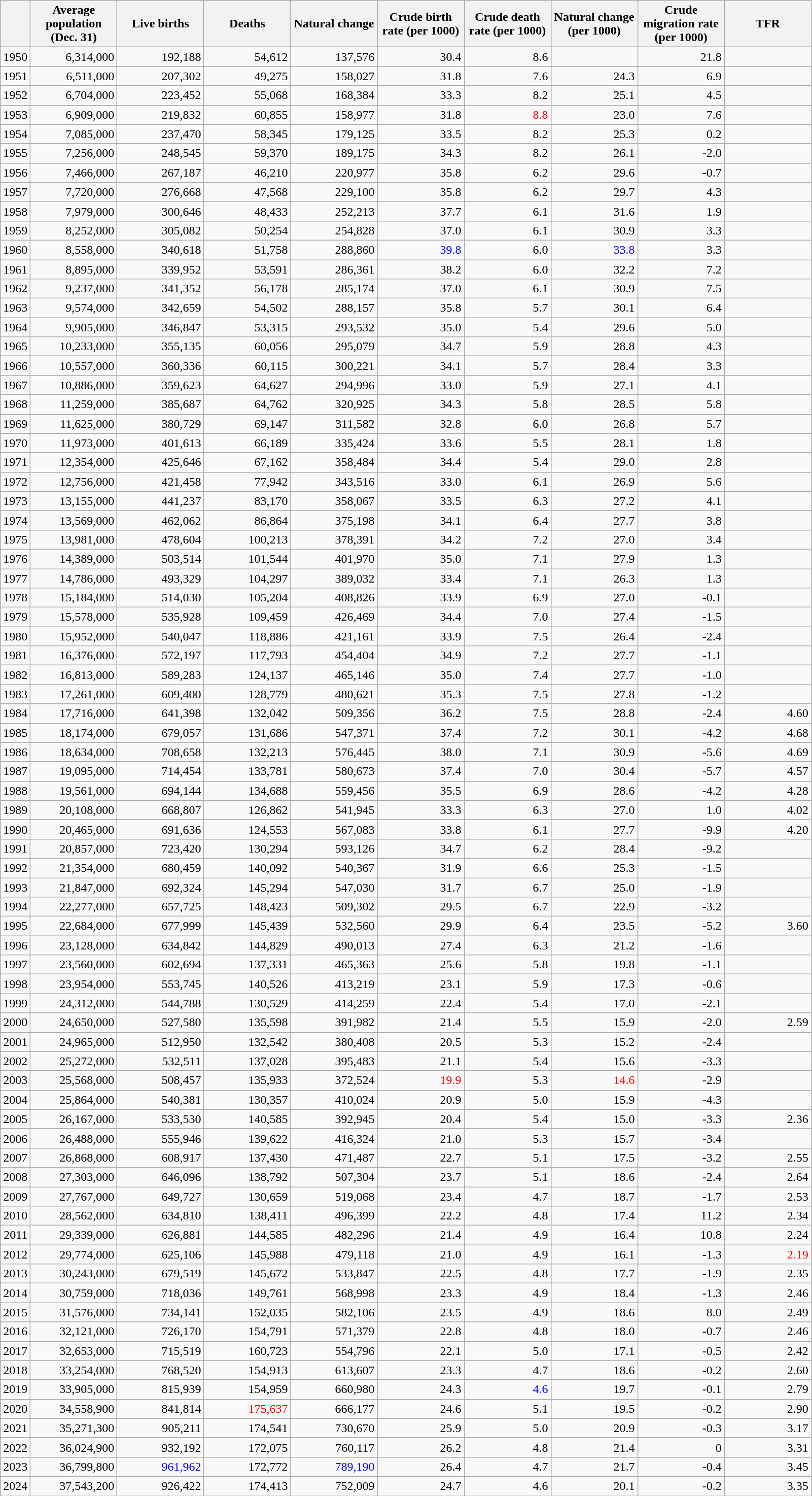<table class="wikitable sortable" style="text-align: right;">
<tr>
<th></th>
<th style="width:80pt;">Average population (Dec. 31)</th>
<th style="width:80pt;">Live births</th>
<th style="width:80pt;">Deaths</th>
<th style="width:80pt;">Natural change</th>
<th style="width:80pt;">Crude birth rate (per 1000)</th>
<th style="width:80pt;">Crude death rate (per 1000)</th>
<th style="width:80pt;">Natural change (per 1000)</th>
<th style="width:80pt;">Crude migration rate (per 1000)</th>
<th style="width:80pt;">TFR</th>
</tr>
<tr>
<td>1950</td>
<td style="text-align:right;">6,314,000</td>
<td style="text-align:right;">192,188</td>
<td style="text-align:right;">54,612</td>
<td style="text-align:right;">137,576</td>
<td style="text-align:right;">30.4</td>
<td style="text-align:right;">8.6</td>
<td></td>
<td style="text-align:right;">21.8</td>
<td></td>
</tr>
<tr>
<td>1951</td>
<td style="text-align:right;">6,511,000</td>
<td style="text-align:right;">207,302</td>
<td style="text-align:right;">49,275</td>
<td style="text-align:right;">158,027</td>
<td style="text-align:right;">31.8</td>
<td style="text-align:right;">7.6</td>
<td style="text-align:right;">24.3</td>
<td>6.9</td>
<td></td>
</tr>
<tr>
<td>1952</td>
<td style="text-align:right;">6,704,000</td>
<td style="text-align:right;">223,452</td>
<td style="text-align:right;">55,068</td>
<td style="text-align:right;">168,384</td>
<td style="text-align:right;">33.3</td>
<td style="text-align:right;">8.2</td>
<td style="text-align:right;">25.1</td>
<td>4.5</td>
<td></td>
</tr>
<tr>
<td>1953</td>
<td style="text-align:right;">6,909,000</td>
<td style="text-align:right;">219,832</td>
<td style="text-align:right;">60,855</td>
<td style="text-align:right;">158,977</td>
<td style="text-align:right;">31.8</td>
<td style="color:red">8.8</td>
<td style="text-align:right;">23.0</td>
<td>7.6</td>
<td></td>
</tr>
<tr>
<td>1954</td>
<td style="text-align:right;">7,085,000</td>
<td style="text-align:right;">237,470</td>
<td style="text-align:right;">58,345</td>
<td style="text-align:right;">179,125</td>
<td style="text-align:right;">33.5</td>
<td style="text-align:right;">8.2</td>
<td style="text-align:right;">25.3</td>
<td>0.2</td>
<td></td>
</tr>
<tr>
<td>1955</td>
<td style="text-align:right;">7,256,000</td>
<td style="text-align:right;">248,545</td>
<td style="text-align:right;">59,370</td>
<td style="text-align:right;">189,175</td>
<td style="text-align:right;">34.3</td>
<td style="text-align:right;">8.2</td>
<td style="text-align:right;">26.1</td>
<td>-2.0</td>
<td></td>
</tr>
<tr>
<td>1956</td>
<td style="text-align:right;">7,466,000</td>
<td style="text-align:right;">267,187</td>
<td style="text-align:right;">46,210</td>
<td style="text-align:right;">220,977</td>
<td style="text-align:right;">35.8</td>
<td style="text-align:right;">6.2</td>
<td style="text-align:right;">29.6</td>
<td>-0.7</td>
<td></td>
</tr>
<tr>
<td>1957</td>
<td style="text-align:right;">7,720,000</td>
<td style="text-align:right;">276,668</td>
<td style="text-align:right;">47,568</td>
<td style="text-align:right;">229,100</td>
<td style="text-align:right;">35.8</td>
<td style="text-align:right;">6.2</td>
<td style="text-align:right;">29.7</td>
<td>4.3</td>
<td></td>
</tr>
<tr>
<td>1958</td>
<td style="text-align:right;">7,979,000</td>
<td style="text-align:right;">300,646</td>
<td style="text-align:right;">48,433</td>
<td style="text-align:right;">252,213</td>
<td style="text-align:right;">37.7</td>
<td style="text-align:right;">6.1</td>
<td style="text-align:right;">31.6</td>
<td>1.9</td>
<td></td>
</tr>
<tr>
<td>1959</td>
<td style="text-align:right;">8,252,000</td>
<td style="text-align:right;">305,082</td>
<td style="text-align:right;">50,254</td>
<td style="text-align:right;">254,828</td>
<td style="text-align:right;">37.0</td>
<td style="text-align:right;">6.1</td>
<td style="text-align:right;">30.9</td>
<td>3.3</td>
<td></td>
</tr>
<tr>
<td>1960</td>
<td style="text-align:right;">8,558,000</td>
<td style="text-align:right;">340,618</td>
<td style="text-align:right;">51,758</td>
<td style="text-align:right;">288,860</td>
<td style="color:blue">39.8</td>
<td style="text-align:right;">6.0</td>
<td style="color:blue">33.8</td>
<td>3.3</td>
<td></td>
</tr>
<tr>
<td>1961</td>
<td style="text-align:right;">8,895,000</td>
<td style="text-align:right;">339,952</td>
<td style="text-align:right;">53,591</td>
<td style="text-align:right;">286,361</td>
<td style="text-align:right;">38.2</td>
<td style="text-align:right;">6.0</td>
<td style="text-align:right;">32.2</td>
<td>7.2</td>
<td></td>
</tr>
<tr>
<td>1962</td>
<td style="text-align:right;">9,237,000</td>
<td style="text-align:right;">341,352</td>
<td style="text-align:right;">56,178</td>
<td style="text-align:right;">285,174</td>
<td style="text-align:right;">37.0</td>
<td style="text-align:right;">6.1</td>
<td style="text-align:right;">30.9</td>
<td>7.5</td>
<td></td>
</tr>
<tr>
<td>1963</td>
<td style="text-align:right;">9,574,000</td>
<td style="text-align:right;">342,659</td>
<td style="text-align:right;">54,502</td>
<td style="text-align:right;">288,157</td>
<td style="text-align:right;">35.8</td>
<td style="text-align:right;">5.7</td>
<td style="text-align:right;">30.1</td>
<td>6.4</td>
<td></td>
</tr>
<tr>
<td>1964</td>
<td style="text-align:right;">9,905,000</td>
<td style="text-align:right;">346,847</td>
<td style="text-align:right;">53,315</td>
<td style="text-align:right;">293,532</td>
<td style="text-align:right;">35.0</td>
<td style="text-align:right;">5.4</td>
<td style="text-align:right;">29.6</td>
<td>5.0</td>
<td></td>
</tr>
<tr>
<td>1965</td>
<td style="text-align:right;">10,233,000</td>
<td style="text-align:right;">355,135</td>
<td style="text-align:right;">60,056</td>
<td style="text-align:right;">295,079</td>
<td style="text-align:right;">34.7</td>
<td style="text-align:right;">5.9</td>
<td style="text-align:right;">28.8</td>
<td>4.3</td>
<td></td>
</tr>
<tr>
<td>1966</td>
<td style="text-align:right;">10,557,000</td>
<td style="text-align:right;">360,336</td>
<td style="text-align:right;">60,115</td>
<td style="text-align:right;">300,221</td>
<td style="text-align:right;">34.1</td>
<td style="text-align:right;">5.7</td>
<td style="text-align:right;">28.4</td>
<td>3.3</td>
<td></td>
</tr>
<tr>
<td>1967</td>
<td style="text-align:right;">10,886,000</td>
<td style="text-align:right;">359,623</td>
<td style="text-align:right;">64,627</td>
<td style="text-align:right;">294,996</td>
<td style="text-align:right;">33.0</td>
<td style="text-align:right;">5.9</td>
<td style="text-align:right;">27.1</td>
<td>4.1</td>
<td></td>
</tr>
<tr>
<td>1968</td>
<td style="text-align:right;">11,259,000</td>
<td style="text-align:right;">385,687</td>
<td style="text-align:right;">64,762</td>
<td style="text-align:right;">320,925</td>
<td style="text-align:right;">34.3</td>
<td style="text-align:right;">5.8</td>
<td style="text-align:right;">28.5</td>
<td>5.8</td>
<td></td>
</tr>
<tr>
<td>1969</td>
<td style="text-align:right;">11,625,000</td>
<td style="text-align:right;">380,729</td>
<td style="text-align:right;">69,147</td>
<td style="text-align:right;">311,582</td>
<td style="text-align:right;">32.8</td>
<td style="text-align:right;">6.0</td>
<td style="text-align:right;">26.8</td>
<td>5.7</td>
<td></td>
</tr>
<tr>
<td>1970</td>
<td style="text-align:right;">11,973,000</td>
<td style="text-align:right;">401,613</td>
<td style="text-align:right;">66,189</td>
<td style="text-align:right;">335,424</td>
<td style="text-align:right;">33.6</td>
<td style="text-align:right;">5.5</td>
<td style="text-align:right;">28.1</td>
<td>1.8</td>
<td></td>
</tr>
<tr>
<td>1971</td>
<td style="text-align:right;">12,354,000</td>
<td style="text-align:right;">425,646</td>
<td style="text-align:right;">67,162</td>
<td style="text-align:right;">358,484</td>
<td style="text-align:right;">34.4</td>
<td style="text-align:right;">5.4</td>
<td style="text-align:right;">29.0</td>
<td>2.8</td>
<td></td>
</tr>
<tr>
<td>1972</td>
<td style="text-align:right;">12,756,000</td>
<td style="text-align:right;">421,458</td>
<td style="text-align:right;">77,942</td>
<td style="text-align:right;">343,516</td>
<td style="text-align:right;">33.0</td>
<td style="text-align:right;">6.1</td>
<td style="text-align:right;">26.9</td>
<td>5.6</td>
<td></td>
</tr>
<tr>
<td>1973</td>
<td style="text-align:right;">13,155,000</td>
<td style="text-align:right;">441,237</td>
<td style="text-align:right;">83,170</td>
<td style="text-align:right;">358,067</td>
<td style="text-align:right;">33.5</td>
<td style="text-align:right;">6.3</td>
<td style="text-align:right;">27.2</td>
<td>4.1</td>
<td></td>
</tr>
<tr>
<td>1974</td>
<td style="text-align:right;">13,569,000</td>
<td style="text-align:right;">462,062</td>
<td style="text-align:right;">86,864</td>
<td style="text-align:right;">375,198</td>
<td style="text-align:right;">34.1</td>
<td style="text-align:right;">6.4</td>
<td style="text-align:right;">27.7</td>
<td>3.8</td>
<td></td>
</tr>
<tr>
<td>1975</td>
<td style="text-align:right;">13,981,000</td>
<td style="text-align:right;">478,604</td>
<td style="text-align:right;">100,213</td>
<td style="text-align:right;">378,391</td>
<td style="text-align:right;">34.2</td>
<td style="text-align:right;">7.2</td>
<td style="text-align:right;">27.0</td>
<td>3.4</td>
<td></td>
</tr>
<tr>
<td>1976</td>
<td style="text-align:right;">14,389,000</td>
<td style="text-align:right;">503,514</td>
<td style="text-align:right;">101,544</td>
<td style="text-align:right;">401,970</td>
<td style="text-align:right;">35.0</td>
<td style="text-align:right;">7.1</td>
<td style="text-align:right;">27.9</td>
<td>1.3</td>
<td></td>
</tr>
<tr>
<td>1977</td>
<td style="text-align:right;">14,786,000</td>
<td style="text-align:right;">493,329</td>
<td style="text-align:right;">104,297</td>
<td style="text-align:right;">389,032</td>
<td style="text-align:right;">33.4</td>
<td style="text-align:right;">7.1</td>
<td style="text-align:right;">26.3</td>
<td>1.3</td>
<td></td>
</tr>
<tr>
<td>1978</td>
<td style="text-align:right;">15,184,000</td>
<td style="text-align:right;">514,030</td>
<td style="text-align:right;">105,204</td>
<td style="text-align:right;">408,826</td>
<td style="text-align:right;">33.9</td>
<td style="text-align:right;">6.9</td>
<td style="text-align:right;">27.0</td>
<td>-0.1</td>
<td></td>
</tr>
<tr>
<td>1979</td>
<td style="text-align:right;">15,578,000</td>
<td style="text-align:right;">535,928</td>
<td style="text-align:right;">109,459</td>
<td style="text-align:right;">426,469</td>
<td style="text-align:right;">34.4</td>
<td style="text-align:right;">7.0</td>
<td style="text-align:right;">27.4</td>
<td>-1.5</td>
<td></td>
</tr>
<tr>
<td>1980</td>
<td style="text-align:right;">15,952,000</td>
<td style="text-align:right;">540,047</td>
<td style="text-align:right;">118,886</td>
<td style="text-align:right;">421,161</td>
<td style="text-align:right;">33.9</td>
<td style="text-align:right;">7.5</td>
<td style="text-align:right;">26.4</td>
<td>-2.4</td>
<td></td>
</tr>
<tr>
<td>1981</td>
<td style="text-align:right;">16,376,000</td>
<td style="text-align:right;">572,197</td>
<td style="text-align:right;">117,793</td>
<td style="text-align:right;">454,404</td>
<td style="text-align:right;">34.9</td>
<td style="text-align:right;">7.2</td>
<td style="text-align:right;">27.7</td>
<td>-1.1</td>
<td></td>
</tr>
<tr>
<td>1982</td>
<td style="text-align:right;">16,813,000</td>
<td style="text-align:right;">589,283</td>
<td style="text-align:right;">124,137</td>
<td style="text-align:right;">465,146</td>
<td style="text-align:right;">35.0</td>
<td style="text-align:right;">7.4</td>
<td style="text-align:right;">27.7</td>
<td>-1.0</td>
<td></td>
</tr>
<tr>
<td>1983</td>
<td style="text-align:right;">17,261,000</td>
<td style="text-align:right;">609,400</td>
<td style="text-align:right;">128,779</td>
<td style="text-align:right;">480,621</td>
<td style="text-align:right;">35.3</td>
<td style="text-align:right;">7.5</td>
<td style="text-align:right;">27.8</td>
<td>-1.2</td>
<td></td>
</tr>
<tr>
<td>1984</td>
<td style="text-align:right;">17,716,000</td>
<td style="text-align:right;">641,398</td>
<td style="text-align:right;">132,042</td>
<td style="text-align:right;">509,356</td>
<td style="text-align:right;">36.2</td>
<td style="text-align:right;">7.5</td>
<td style="text-align:right;">28.8</td>
<td>-2.4</td>
<td style="text-align:right;">4.60</td>
</tr>
<tr>
<td>1985</td>
<td style="text-align:right;">18,174,000</td>
<td style="text-align:right;">679,057</td>
<td style="text-align:right;">131,686</td>
<td style="text-align:right;">547,371</td>
<td style="text-align:right;">37.4</td>
<td style="text-align:right;">7.2</td>
<td style="text-align:right;">30.1</td>
<td>-4.2</td>
<td style="text-align:right;">4.68</td>
</tr>
<tr>
<td>1986</td>
<td style="text-align:right;">18,634,000</td>
<td style="text-align:right;">708,658</td>
<td style="text-align:right;">132,213</td>
<td style="text-align:right;">576,445</td>
<td style="text-align:right;">38.0</td>
<td style="text-align:right;">7.1</td>
<td style="text-align:right;">30.9</td>
<td>-5.6</td>
<td style="text-align:right;">4.69</td>
</tr>
<tr>
<td>1987</td>
<td style="text-align:right;">19,095,000</td>
<td style="text-align:right;">714,454</td>
<td style="text-align:right;">133,781</td>
<td style="text-align:right;">580,673</td>
<td style="text-align:right;">37.4</td>
<td style="text-align:right;">7.0</td>
<td style="text-align:right;">30.4</td>
<td>-5.7</td>
<td style="text-align:right;">4.57</td>
</tr>
<tr>
<td>1988</td>
<td style="text-align:right;">19,561,000</td>
<td style="text-align:right;">694,144</td>
<td style="text-align:right;">134,688</td>
<td style="text-align:right;">559,456</td>
<td style="text-align:right;">35.5</td>
<td style="text-align:right;">6.9</td>
<td style="text-align:right;">28.6</td>
<td>-4.2</td>
<td style="text-align:right;">4.28</td>
</tr>
<tr>
<td>1989</td>
<td style="text-align:right;">20,108,000</td>
<td style="text-align:right;">668,807</td>
<td style="text-align:right;">126,862</td>
<td style="text-align:right;">541,945</td>
<td style="text-align:right;">33.3</td>
<td style="text-align:right;">6.3</td>
<td style="text-align:right;">27.0</td>
<td>1.0</td>
<td style="text-align:right;">4.02</td>
</tr>
<tr>
<td>1990</td>
<td style="text-align:right;">20,465,000</td>
<td style="text-align:right;">691,636</td>
<td style="text-align:right;">124,553</td>
<td style="text-align:right;">567,083</td>
<td style="text-align:right;">33.8</td>
<td style="text-align:right;">6.1</td>
<td style="text-align:right;">27.7</td>
<td>-9.9</td>
<td style="text-align:right;">4.20</td>
</tr>
<tr>
<td>1991</td>
<td style="text-align:right;">20,857,000</td>
<td style="text-align:right;">723,420</td>
<td style="text-align:right;">130,294</td>
<td style="text-align:right;">593,126</td>
<td style="text-align:right;">34.7</td>
<td style="text-align:right;">6.2</td>
<td style="text-align:right;">28.4</td>
<td>-9.2</td>
<td style="text-align:right;"></td>
</tr>
<tr>
<td>1992</td>
<td style="text-align:right;">21,354,000</td>
<td style="text-align:right;">680,459</td>
<td style="text-align:right;">140,092</td>
<td style="text-align:right;">540,367</td>
<td style="text-align:right;">31.9</td>
<td style="text-align:right;">6.6</td>
<td style="text-align:right;">25.3</td>
<td>-1.5</td>
<td></td>
</tr>
<tr>
<td>1993</td>
<td style="text-align:right;">21,847,000</td>
<td style="text-align:right;">692,324</td>
<td style="text-align:right;">145,294</td>
<td style="text-align:right;">547,030</td>
<td style="text-align:right;">31.7</td>
<td style="text-align:right;">6.7</td>
<td style="text-align:right;">25.0</td>
<td>-1.9</td>
<td></td>
</tr>
<tr>
<td>1994</td>
<td style="text-align:right;">22,277,000</td>
<td style="text-align:right;">657,725</td>
<td style="text-align:right;">148,423</td>
<td style="text-align:right;">509,302</td>
<td style="text-align:right;">29.5</td>
<td style="text-align:right;">6.7</td>
<td style="text-align:right;">22.9</td>
<td>-3.2</td>
<td></td>
</tr>
<tr>
<td>1995</td>
<td style="text-align:right;">22,684,000</td>
<td style="text-align:right;">677,999</td>
<td style="text-align:right;">145,439</td>
<td style="text-align:right;">532,560</td>
<td style="text-align:right;">29.9</td>
<td style="text-align:right;">6.4</td>
<td style="text-align:right;">23.5</td>
<td>-5.2</td>
<td style="text-align:right;">3.60</td>
</tr>
<tr>
<td>1996</td>
<td style="text-align:right;">23,128,000</td>
<td style="text-align:right;">634,842</td>
<td style="text-align:right;">144,829</td>
<td style="text-align:right;">490,013</td>
<td style="text-align:right;">27.4</td>
<td style="text-align:right;">6.3</td>
<td style="text-align:right;">21.2</td>
<td>-1.6</td>
<td></td>
</tr>
<tr>
<td>1997</td>
<td style="text-align:right;">23,560,000</td>
<td style="text-align:right;">602,694</td>
<td style="text-align:right;">137,331</td>
<td style="text-align:right;">465,363</td>
<td style="text-align:right;">25.6</td>
<td style="text-align:right;">5.8</td>
<td style="text-align:right;">19.8</td>
<td>-1.1</td>
<td></td>
</tr>
<tr>
<td>1998</td>
<td style="text-align:right;">23,954,000</td>
<td style="text-align:right;">553,745</td>
<td style="text-align:right;">140,526</td>
<td style="text-align:right;">413,219</td>
<td style="text-align:right;">23.1</td>
<td style="text-align:right;">5.9</td>
<td style="text-align:right;">17.3</td>
<td>-0.6</td>
<td></td>
</tr>
<tr>
<td>1999</td>
<td style="text-align:right;">24,312,000</td>
<td style="text-align:right;">544,788</td>
<td style="text-align:right;">130,529</td>
<td style="text-align:right;">414,259</td>
<td style="text-align:right;">22.4</td>
<td style="text-align:right;">5.4</td>
<td style="text-align:right;">17.0</td>
<td>-2.1</td>
<td></td>
</tr>
<tr>
<td>2000</td>
<td style="text-align:right;">24,650,000</td>
<td style="text-align:right;">527,580</td>
<td style="text-align:right;">135,598</td>
<td style="text-align:right;">391,982</td>
<td style="text-align:right;">21.4</td>
<td style="text-align:right;">5.5</td>
<td style="text-align:right;">15.9</td>
<td>-2.0</td>
<td style="text-align:right;">2.59</td>
</tr>
<tr>
<td>2001</td>
<td style="text-align:right;">24,965,000</td>
<td style="text-align:right;">512,950</td>
<td style="text-align:right;">132,542</td>
<td style="text-align:right;">380,408</td>
<td style="text-align:right;">20.5</td>
<td style="text-align:right;">5.3</td>
<td style="text-align:right;">15.2</td>
<td>-2.4</td>
<td></td>
</tr>
<tr>
<td>2002</td>
<td style="text-align:right;">25,272,000</td>
<td style="text-align:right;">532,511</td>
<td style="text-align:right;">137,028</td>
<td style="text-align:right;">395,483</td>
<td style="text-align:right;">21.1</td>
<td style="text-align:right;">5.4</td>
<td style="text-align:right;">15.6</td>
<td>-3.3</td>
<td></td>
</tr>
<tr>
<td>2003</td>
<td style="text-align:right;">25,568,000</td>
<td style="text-align:right;">508,457</td>
<td style="text-align:right;">135,933</td>
<td style="text-align:right;">372,524</td>
<td style="color:red">19.9</td>
<td style="text-align:right;">5.3</td>
<td style="color:red">14.6</td>
<td>-2.9</td>
<td></td>
</tr>
<tr>
<td>2004</td>
<td style="text-align:right;">25,864,000</td>
<td style="text-align:right;">540,381</td>
<td style="text-align:right;">130,357</td>
<td style="text-align:right;">410,024</td>
<td style="text-align:right;">20.9</td>
<td style="text-align:right;">5.0</td>
<td style="text-align:right;">15.9</td>
<td>-4.3</td>
<td></td>
</tr>
<tr>
<td>2005</td>
<td style="text-align:right;">26,167,000</td>
<td style="text-align:right;">533,530</td>
<td style="text-align:right;">140,585</td>
<td style="text-align:right;">392,945</td>
<td style="text-align:right;">20.4</td>
<td style="text-align:right;">5.4</td>
<td style="text-align:right;">15.0</td>
<td>-3.3</td>
<td style="text-align:right;">2.36</td>
</tr>
<tr>
<td>2006</td>
<td style="text-align:right;">26,488,000</td>
<td style="text-align:right;">555,946</td>
<td style="text-align:right;">139,622</td>
<td style="text-align:right;">416,324</td>
<td style="text-align:right;">21.0</td>
<td style="text-align:right;">5.3</td>
<td style="text-align:right;">15.7</td>
<td>-3.4</td>
<td></td>
</tr>
<tr>
<td>2007</td>
<td style="text-align:right;">26,868,000</td>
<td style="text-align:right;">608,917</td>
<td style="text-align:right;">137,430</td>
<td style="text-align:right;">471,487</td>
<td style="text-align:right;">22.7</td>
<td style="text-align:right;">5.1</td>
<td style="text-align:right;">17.5</td>
<td>-3.2</td>
<td style="text-align:right;">2.55</td>
</tr>
<tr>
<td>2008</td>
<td style="text-align:right;">27,303,000</td>
<td style="text-align:right;">646,096</td>
<td style="text-align:right;">138,792</td>
<td style="text-align:right;">507,304</td>
<td style="text-align:right;">23.7</td>
<td style="text-align:right;">5.1</td>
<td style="text-align:right;">18.6</td>
<td>-2.4</td>
<td style="text-align:right;">2.64</td>
</tr>
<tr>
<td>2009</td>
<td style="text-align:right;">27,767,000</td>
<td style="text-align:right;">649,727</td>
<td style="text-align:right;">130,659</td>
<td style="text-align:right;">519,068</td>
<td style="text-align:right;">23.4</td>
<td style="text-align:right;">4.7</td>
<td style="text-align:right;">18.7</td>
<td>-1.7</td>
<td style="text-align:right;">2.53</td>
</tr>
<tr>
<td>2010</td>
<td style="text-align:right;">28,562,000</td>
<td style="text-align:right;">634,810</td>
<td style="text-align:right;">138,411</td>
<td style="text-align:right;">496,399</td>
<td style="text-align:right;">22.2</td>
<td style="text-align:right;">4.8</td>
<td style="text-align:right;">17.4</td>
<td>11.2</td>
<td style="text-align:right;">2.34</td>
</tr>
<tr>
<td>2011</td>
<td style="text-align:right;">29,339,000</td>
<td style="text-align:right;">626,881</td>
<td style="text-align:right;">144,585</td>
<td style="text-align:right;">482,296</td>
<td style="text-align:right;">21.4</td>
<td style="text-align:right;">4.9</td>
<td style="text-align:right;">16.4</td>
<td>10.8</td>
<td style="text-align:right;">2.24</td>
</tr>
<tr>
<td>2012</td>
<td style="text-align:right;">29,774,000</td>
<td style="text-align:right;">625,106</td>
<td style="text-align:right;">145,988</td>
<td style="text-align:right;">479,118</td>
<td style="text-align:right;">21.0</td>
<td style="text-align:right;">4.9</td>
<td style="text-align:right;">16.1</td>
<td>-1.3</td>
<td style="color:red">2.19</td>
</tr>
<tr>
<td>2013</td>
<td style="text-align:right;">30,243,000</td>
<td style="text-align:right;">679,519</td>
<td style="text-align:right;">145,672</td>
<td style="text-align:right;">533,847</td>
<td style="text-align:right;">22.5</td>
<td style="text-align:right;">4.8</td>
<td style="text-align:right;">17.7</td>
<td>-1.9</td>
<td style="text-align:right;">2.35</td>
</tr>
<tr>
<td>2014</td>
<td style="text-align:right;">30,759,000</td>
<td style="text-align:right;">718,036</td>
<td style="text-align:right;">149,761</td>
<td style="text-align:right;">568,998</td>
<td style="text-align:right;">23.3</td>
<td style="text-align:right;">4.9</td>
<td style="text-align:right;">18.4</td>
<td>-1.3</td>
<td style="text-align:right;">2.46</td>
</tr>
<tr>
<td>2015</td>
<td style="text-align:right;">31,576,000</td>
<td style="text-align:right;">734,141</td>
<td style="text-align:right;">152,035</td>
<td style="text-align:right;">582,106</td>
<td style="text-align:right;">23.5</td>
<td style="text-align:right;">4.9</td>
<td style="text-align:right;">18.6</td>
<td>8.0</td>
<td style="text-align:right;">2.49</td>
</tr>
<tr>
<td>2016</td>
<td style="text-align:right;">32,121,000</td>
<td style="text-align:right;">726,170</td>
<td style="text-align:right;">154,791</td>
<td style="text-align:right;">571,379</td>
<td style="text-align:right;">22.8</td>
<td style="text-align:right;">4.8</td>
<td style="text-align:right;">18.0</td>
<td>-0.7</td>
<td style="text-align:right;">2.46</td>
</tr>
<tr>
<td>2017</td>
<td style="text-align:right;">32,653,000</td>
<td style="text-align:right;">715,519</td>
<td style="text-align:right;">160,723</td>
<td style="text-align:right;">554,796</td>
<td style="text-align:right;">22.1</td>
<td style="text-align:right;">5.0</td>
<td style="text-align:right;">17.1</td>
<td>-0.5</td>
<td style="text-align:right;">2.42</td>
</tr>
<tr>
<td>2018</td>
<td style="text-align:right;">33,254,000</td>
<td style="text-align:right;">768,520</td>
<td style="text-align:right;">154,913</td>
<td style="text-align:right;">613,607</td>
<td style="text-align:right;">23.3</td>
<td style="text-align:right;">4.7</td>
<td style="text-align:right;">18.6</td>
<td>-0.2</td>
<td style="text-align:right;">2.60</td>
</tr>
<tr>
<td>2019</td>
<td style="text-align:right;">33,905,000</td>
<td style="text-align:right;">815,939</td>
<td style="text-align:right;">154,959</td>
<td style="text-align:right;">660,980</td>
<td style="text-align:right;">24.3</td>
<td style="color:blue">4.6</td>
<td style="text-align:right;">19.7</td>
<td>-0.1</td>
<td style="text-align:right;">2.79</td>
</tr>
<tr>
<td>2020</td>
<td style="text-align:right;">34,558,900</td>
<td style="text-align:right;">841,814</td>
<td style="color:red">175,637</td>
<td style="text-align:right;">666,177</td>
<td style="text-align:right;">24.6</td>
<td style="text-align:right;">5.1</td>
<td style="text-align:right;">19.5</td>
<td>-0.2</td>
<td style="text-align:right;">2.90</td>
</tr>
<tr>
<td>2021</td>
<td style="text-align:right;">35,271,300</td>
<td style="text-align:right;">905,211</td>
<td style="text-align:right;">174,541</td>
<td style="text-align:right;">730,670</td>
<td style="text-align:right;">25.9</td>
<td style="text-align:right;">5.0</td>
<td style="text-align:right;">20.9</td>
<td>-0.3</td>
<td style="text-align:right;">3.17</td>
</tr>
<tr>
<td>2022</td>
<td style="text-align:right;">36,024,900</td>
<td style="text-align:right;">932,192</td>
<td style="text-align:right;">172,075</td>
<td style="text-align:right;">760,117</td>
<td style="text-align:right;">26.2</td>
<td style="text-align:right;">4.8</td>
<td style="text-align:right;">21.4</td>
<td>0</td>
<td style="text-align:right;">3.31</td>
</tr>
<tr>
<td>2023</td>
<td style="text-align:right;">36,799,800</td>
<td style="color:blue">961,962</td>
<td style="text-align:right;">172,772</td>
<td style="color:blue">789,190</td>
<td style="text-align:right;">26.4</td>
<td style="text-align:right;">4.7</td>
<td style="text-align:right;">21.7</td>
<td>-0.4</td>
<td style="text-align:right;">3.45</td>
</tr>
<tr>
<td>2024</td>
<td style="text-align:right;">37,543,200</td>
<td style="text-align:right;">926,422</td>
<td style="text-align:right;">174,413</td>
<td style="text-align:right;">752,009</td>
<td style="text-align:right;">24.7</td>
<td style="text-align:right;">4.6</td>
<td style="text-align:right;">20.1</td>
<td>-0.2</td>
<td style="text-align:right;">3.35</td>
</tr>
</table>
